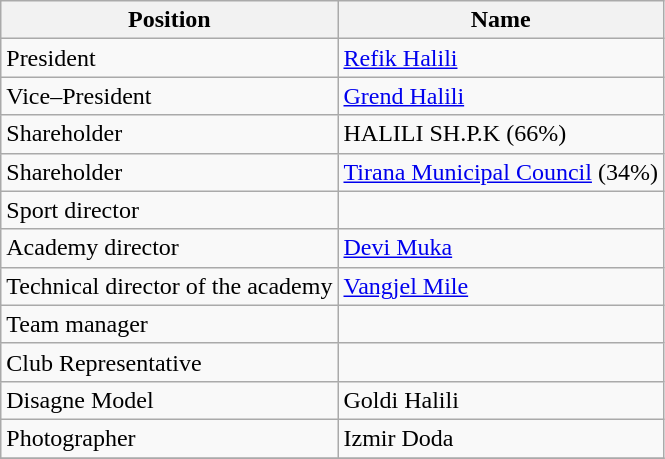<table class="wikitable">
<tr>
<th>Position</th>
<th>Name</th>
</tr>
<tr>
<td>President</td>
<td> <a href='#'>Refik Halili</a></td>
</tr>
<tr>
<td>Vice–President</td>
<td> <a href='#'>Grend Halili</a></td>
</tr>
<tr>
<td>Shareholder</td>
<td>  HALILI SH.P.K (66%)</td>
</tr>
<tr>
<td>Shareholder</td>
<td>  <a href='#'>Tirana Municipal Council</a> (34%)</td>
</tr>
<tr>
<td>Sport director</td>
<td></td>
</tr>
<tr>
<td>Academy director</td>
<td> <a href='#'>Devi Muka</a></td>
</tr>
<tr>
<td>Technical director of the academy</td>
<td> <a href='#'>Vangjel Mile</a></td>
</tr>
<tr>
<td>Team manager</td>
<td></td>
</tr>
<tr>
<td>Club Representative</td>
<td></td>
</tr>
<tr>
<td>Disagne Model</td>
<td> Goldi Halili</td>
</tr>
<tr>
<td>Photographer</td>
<td> Izmir Doda</td>
</tr>
<tr>
</tr>
</table>
